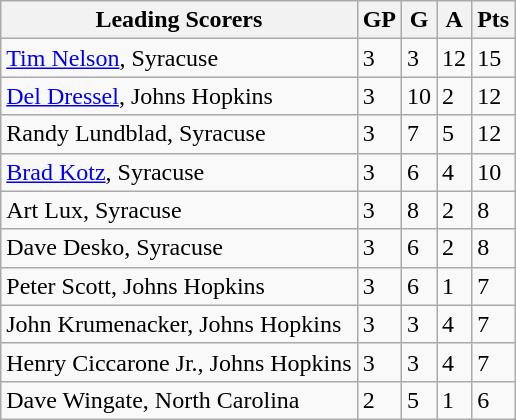<table class="wikitable">
<tr>
<th>Leading Scorers</th>
<th>GP</th>
<th>G</th>
<th>A</th>
<th>Pts</th>
</tr>
<tr>
<td><a href='#'>Tim Nelson</a>, Syracuse</td>
<td>3</td>
<td>3</td>
<td>12</td>
<td>15</td>
</tr>
<tr>
<td><a href='#'>Del Dressel</a>, Johns Hopkins</td>
<td>3</td>
<td>10</td>
<td>2</td>
<td>12</td>
</tr>
<tr>
<td>Randy Lundblad, Syracuse</td>
<td>3</td>
<td>7</td>
<td>5</td>
<td>12</td>
</tr>
<tr>
<td><a href='#'>Brad Kotz</a>, Syracuse</td>
<td>3</td>
<td>6</td>
<td>4</td>
<td>10</td>
</tr>
<tr>
<td>Art Lux, Syracuse</td>
<td>3</td>
<td>8</td>
<td>2</td>
<td>8</td>
</tr>
<tr>
<td>Dave Desko, Syracuse</td>
<td>3</td>
<td>6</td>
<td>2</td>
<td>8</td>
</tr>
<tr>
<td>Peter Scott, Johns Hopkins</td>
<td>3</td>
<td>6</td>
<td>1</td>
<td>7</td>
</tr>
<tr>
<td>John Krumenacker, Johns Hopkins</td>
<td>3</td>
<td>3</td>
<td>4</td>
<td>7</td>
</tr>
<tr>
<td>Henry Ciccarone Jr., Johns Hopkins</td>
<td>3</td>
<td>3</td>
<td>4</td>
<td>7</td>
</tr>
<tr>
<td>Dave Wingate, North Carolina</td>
<td>2</td>
<td>5</td>
<td>1</td>
<td>6</td>
</tr>
</table>
